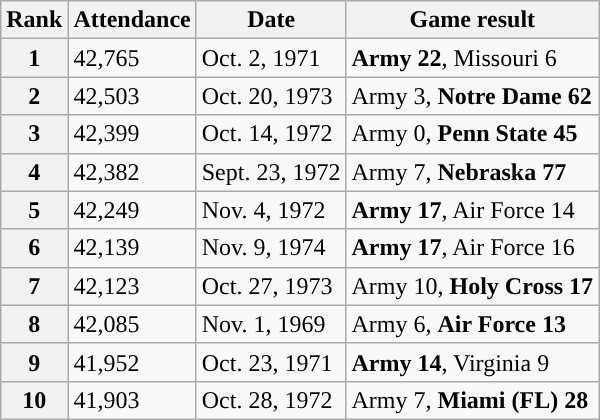<table class="wikitable">
<tr>
<th>Rank</th>
<th>Attendance</th>
<th>Date</th>
<th>Game result</th>
</tr>
<tr>
<th>1</th>
<td>42,765</td>
<td>Oct. 2, 1971</td>
<td><strong>Army 22</strong>, Missouri 6</td>
</tr>
<tr>
<th>2</th>
<td>42,503</td>
<td>Oct. 20, 1973</td>
<td>Army 3, <strong>Notre Dame 62</strong></td>
</tr>
<tr>
<th>3</th>
<td>42,399</td>
<td>Oct. 14, 1972</td>
<td>Army 0, <strong>Penn State 45</strong></td>
</tr>
<tr>
<th>4</th>
<td>42,382</td>
<td>Sept. 23, 1972</td>
<td>Army 7, <strong>Nebraska 77</strong></td>
</tr>
<tr>
<th>5</th>
<td>42,249</td>
<td>Nov. 4, 1972</td>
<td><strong>Army 17</strong>, Air Force 14</td>
</tr>
<tr>
<th>6</th>
<td>42,139</td>
<td>Nov. 9, 1974</td>
<td><strong>Army 17</strong>, Air Force 16</td>
</tr>
<tr>
<th>7</th>
<td>42,123</td>
<td>Oct. 27, 1973</td>
<td>Army 10, <strong>Holy Cross 17</strong></td>
</tr>
<tr>
<th>8</th>
<td>42,085</td>
<td>Nov. 1, 1969</td>
<td>Army 6, <strong>Air Force 13</strong></td>
</tr>
<tr>
<th>9</th>
<td>41,952</td>
<td>Oct. 23, 1971</td>
<td><strong>Army 14</strong>, Virginia 9</td>
</tr>
<tr>
<th>10</th>
<td>41,903</td>
<td>Oct. 28, 1972</td>
<td>Army 7, <strong>Miami (FL) 28</strong></td>
</tr>
</table>
